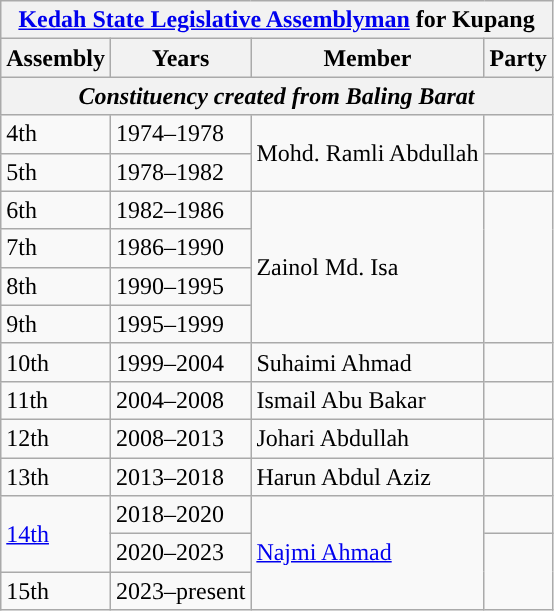<table class="wikitable">
<tr>
<th colspan="4"><a href='#'>Kedah State Legislative Assemblyman</a> for Kupang</th>
</tr>
<tr>
<th>Assembly</th>
<th>Years</th>
<th>Member</th>
<th>Party</th>
</tr>
<tr>
<th colspan="4" align="center"><em>Constituency created from Baling Barat</em></th>
</tr>
<tr>
<td>4th</td>
<td>1974–1978</td>
<td rowspan="2">Mohd. Ramli Abdullah</td>
<td></td>
</tr>
<tr>
<td>5th</td>
<td>1978–1982</td>
<td></td>
</tr>
<tr>
<td>6th</td>
<td>1982–1986</td>
<td rowspan="4">Zainol Md. Isa</td>
<td rowspan="4"></td>
</tr>
<tr>
<td>7th</td>
<td>1986–1990</td>
</tr>
<tr>
<td>8th</td>
<td>1990–1995</td>
</tr>
<tr>
<td>9th</td>
<td>1995–1999</td>
</tr>
<tr>
<td>10th</td>
<td>1999–2004</td>
<td>Suhaimi Ahmad</td>
<td></td>
</tr>
<tr>
<td>11th</td>
<td>2004–2008</td>
<td>Ismail Abu Bakar</td>
<td></td>
</tr>
<tr>
<td>12th</td>
<td>2008–2013</td>
<td>Johari Abdullah</td>
<td></td>
</tr>
<tr>
<td>13th</td>
<td>2013–2018</td>
<td>Harun Abdul Aziz</td>
<td></td>
</tr>
<tr>
<td rowspan="2"><a href='#'>14th</a></td>
<td>2018–2020</td>
<td rowspan="3"><a href='#'>Najmi Ahmad</a></td>
<td></td>
</tr>
<tr>
<td>2020–2023</td>
<td rowspan="2"></td>
</tr>
<tr>
<td>15th</td>
<td>2023–present</td>
</tr>
</table>
